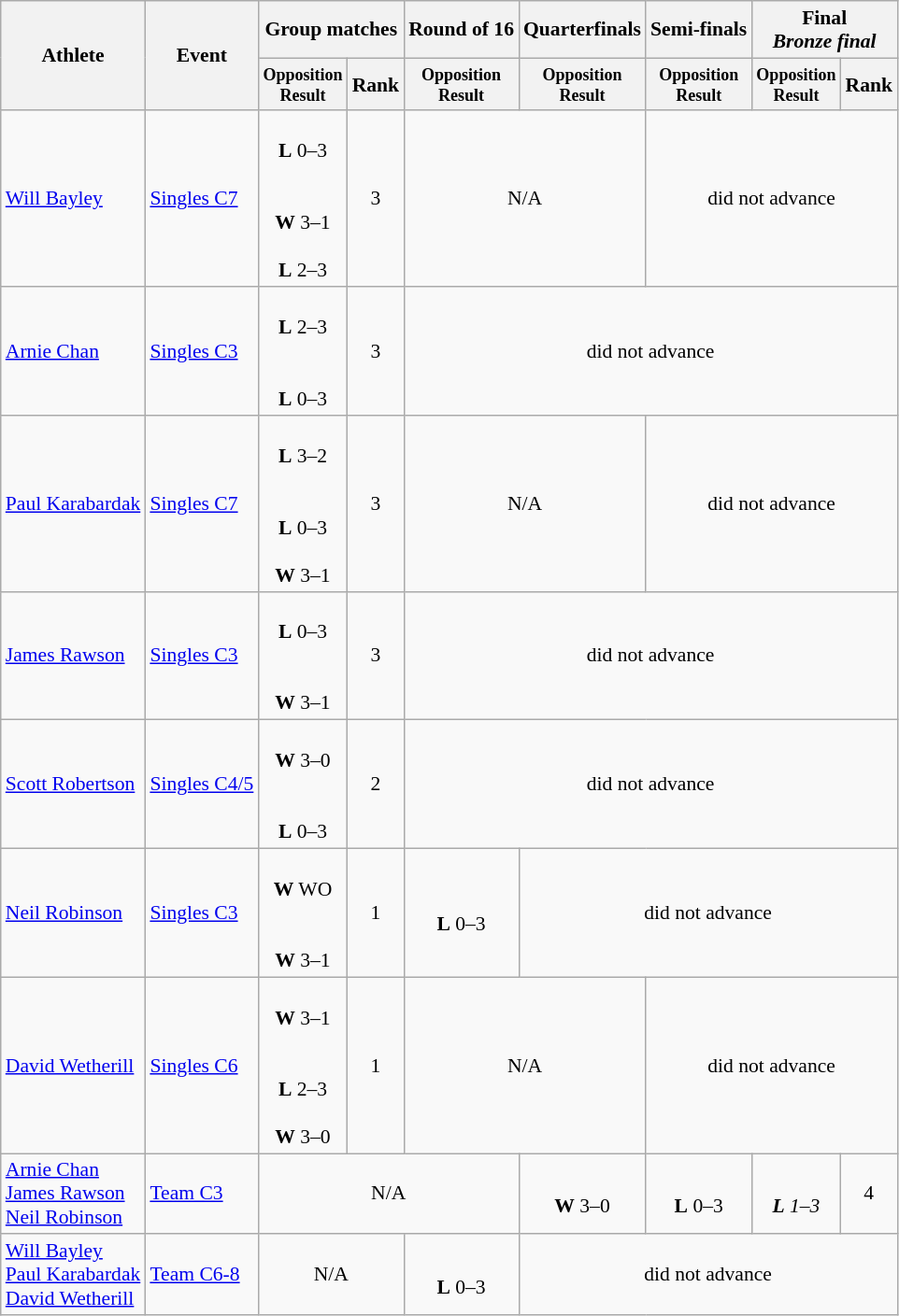<table class=wikitable style="font-size:90%">
<tr>
<th rowspan="2">Athlete</th>
<th rowspan="2">Event</th>
<th colspan="2">Group matches</th>
<th>Round of 16</th>
<th>Quarterfinals</th>
<th>Semi-finals</th>
<th colspan="2">Final<br><em>Bronze final</em></th>
</tr>
<tr>
<th style="line-height:1em"><small>Opposition<br>Result</small></th>
<th>Rank</th>
<th style="line-height:1em"><small>Opposition<br>Result</small></th>
<th style="line-height:1em"><small>Opposition<br>Result</small></th>
<th style="line-height:1em"><small>Opposition<br>Result</small></th>
<th style="line-height:1em"><small>Opposition<br>Result</small></th>
<th>Rank</th>
</tr>
<tr>
<td><a href='#'>Will Bayley</a></td>
<td><a href='#'>Singles C7</a></td>
<td align="center"><br> <strong>L</strong> 0–3<br><br><br> <strong>W</strong> 3–1<br>
<br> <strong>L</strong> 2–3</td>
<td align="center">3</td>
<td align="center" colspan="2">N/A</td>
<td align="center" colspan="3">did not advance</td>
</tr>
<tr>
<td><a href='#'>Arnie Chan</a></td>
<td><a href='#'>Singles C3</a></td>
<td align="center"><br> <strong>L</strong> 2–3<br><br><br><strong>L</strong> 0–3</td>
<td align="center">3</td>
<td align="center" colspan="5">did not advance</td>
</tr>
<tr>
<td><a href='#'>Paul Karabardak</a></td>
<td><a href='#'>Singles C7</a></td>
<td align="center"><br> <strong>L</strong> 3–2<br><br><br> <strong>L</strong> 0–3<br>
<br> <strong>W</strong> 3–1</td>
<td align="center">3</td>
<td align="center" colspan="2">N/A</td>
<td align="center" colspan="3">did not advance</td>
</tr>
<tr>
<td><a href='#'>James Rawson</a></td>
<td><a href='#'>Singles C3</a></td>
<td align="center"><br> <strong>L</strong> 0–3<br><br><br> <strong>W</strong> 3–1</td>
<td align="center">3</td>
<td align="center" colspan="5">did not advance</td>
</tr>
<tr>
<td><a href='#'>Scott Robertson</a></td>
<td><a href='#'>Singles C4/5</a></td>
<td align="center"><br> <strong>W</strong> 3–0<br><br><br> <strong>L</strong> 0–3</td>
<td align="center">2</td>
<td align="center" colspan="5">did not advance</td>
</tr>
<tr>
<td><a href='#'>Neil Robinson</a></td>
<td><a href='#'>Singles C3</a></td>
<td align="center"><br> <strong>W</strong> WO<br><br><br> <strong>W</strong> 3–1</td>
<td align="center">1</td>
<td align="center"><br> <strong>L</strong> 0–3</td>
<td align="center" colspan="4">did not advance</td>
</tr>
<tr>
<td><a href='#'>David Wetherill</a></td>
<td><a href='#'>Singles C6</a></td>
<td align="center"><br> <strong>W</strong> 3–1<br><br><br> <strong>L</strong> 2–3<br>
<br> <strong>W</strong> 3–0</td>
<td align="center">1</td>
<td align="center" colspan="2">N/A</td>
<td align="center" colspan="3">did not advance</td>
</tr>
<tr>
<td><a href='#'>Arnie Chan</a><br><a href='#'>James Rawson</a><br><a href='#'>Neil Robinson</a></td>
<td><a href='#'>Team C3</a></td>
<td align="center" colspan="3">N/A</td>
<td align="center"><br> <strong>W</strong> 3–0</td>
<td align="center"><br> <strong>L</strong> 0–3</td>
<td align="center"><em><br> <strong>L</strong> 1–3</em></td>
<td align="center">4</td>
</tr>
<tr>
<td><a href='#'>Will Bayley</a><br><a href='#'>Paul Karabardak</a><br><a href='#'>David Wetherill</a></td>
<td><a href='#'>Team C6-8</a></td>
<td align="center" colspan="2">N/A</td>
<td align="center"><br> <strong>L</strong> 0–3</td>
<td align="center" colspan="4">did not advance</td>
</tr>
</table>
